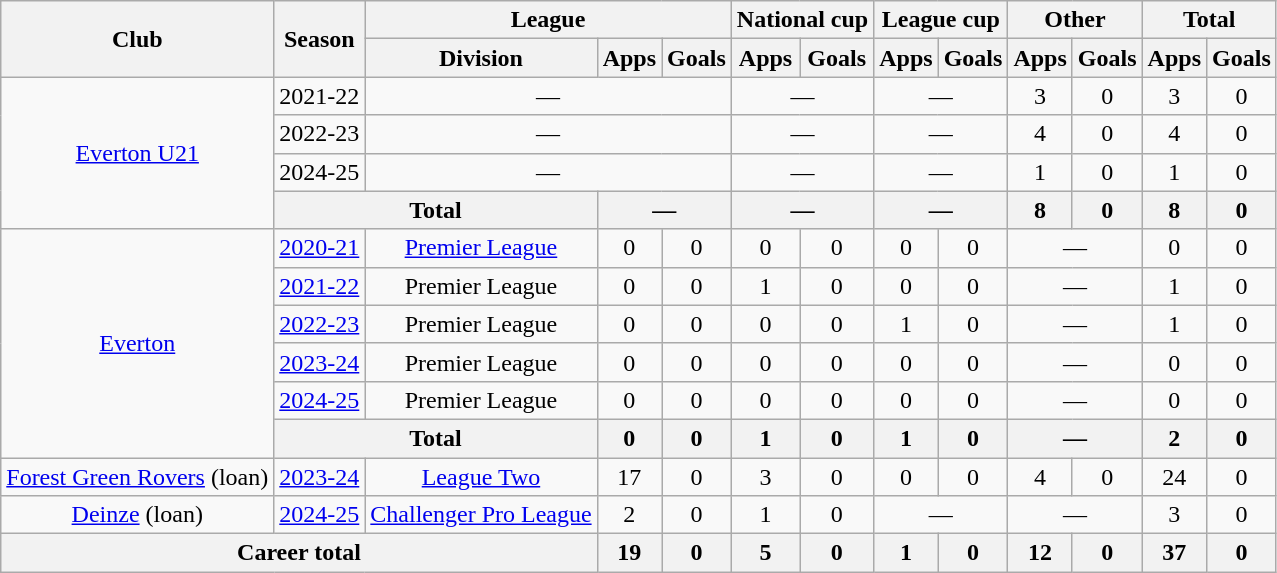<table class="wikitable" style="text-align: center">
<tr>
<th rowspan="2">Club</th>
<th rowspan="2">Season</th>
<th colspan="3">League</th>
<th colspan="2">National cup</th>
<th colspan="2">League cup</th>
<th colspan="2">Other</th>
<th colspan="2">Total</th>
</tr>
<tr>
<th>Division</th>
<th>Apps</th>
<th>Goals</th>
<th>Apps</th>
<th>Goals</th>
<th>Apps</th>
<th>Goals</th>
<th>Apps</th>
<th>Goals</th>
<th>Apps</th>
<th>Goals</th>
</tr>
<tr>
<td rowspan="4"><a href='#'>Everton U21</a></td>
<td>2021-22</td>
<td colspan="3">—</td>
<td colspan="2">—</td>
<td colspan="2">—</td>
<td>3</td>
<td>0</td>
<td>3</td>
<td>0</td>
</tr>
<tr>
<td>2022-23</td>
<td colspan="3">—</td>
<td colspan="2">—</td>
<td colspan="2">—</td>
<td>4</td>
<td>0</td>
<td>4</td>
<td>0</td>
</tr>
<tr>
<td>2024-25</td>
<td colspan="3">—</td>
<td colspan="2">—</td>
<td colspan="2">—</td>
<td>1</td>
<td>0</td>
<td>1</td>
<td>0</td>
</tr>
<tr>
<th colspan="2">Total</th>
<th colspan="2">—</th>
<th colspan="2">—</th>
<th colspan="2">—</th>
<th>8</th>
<th>0</th>
<th>8</th>
<th>0</th>
</tr>
<tr>
<td rowspan="6"><a href='#'>Everton</a></td>
<td><a href='#'>2020-21</a></td>
<td><a href='#'>Premier League</a></td>
<td>0</td>
<td>0</td>
<td>0</td>
<td>0</td>
<td>0</td>
<td>0</td>
<td colspan="2">—</td>
<td>0</td>
<td>0</td>
</tr>
<tr>
<td><a href='#'>2021-22</a></td>
<td>Premier League</td>
<td>0</td>
<td>0</td>
<td>1</td>
<td>0</td>
<td>0</td>
<td>0</td>
<td colspan="2">—</td>
<td>1</td>
<td>0</td>
</tr>
<tr>
<td><a href='#'>2022-23</a></td>
<td>Premier League</td>
<td>0</td>
<td>0</td>
<td>0</td>
<td>0</td>
<td>1</td>
<td>0</td>
<td colspan="2">—</td>
<td>1</td>
<td>0</td>
</tr>
<tr>
<td><a href='#'>2023-24</a></td>
<td>Premier League</td>
<td>0</td>
<td>0</td>
<td>0</td>
<td>0</td>
<td>0</td>
<td>0</td>
<td colspan="2">—</td>
<td>0</td>
<td>0</td>
</tr>
<tr>
<td><a href='#'>2024-25</a></td>
<td>Premier League</td>
<td>0</td>
<td>0</td>
<td>0</td>
<td>0</td>
<td>0</td>
<td>0</td>
<td colspan="2">—</td>
<td>0</td>
<td>0</td>
</tr>
<tr>
<th colspan="2">Total</th>
<th>0</th>
<th>0</th>
<th>1</th>
<th>0</th>
<th>1</th>
<th>0</th>
<th colspan="2">—</th>
<th>2</th>
<th>0</th>
</tr>
<tr>
<td><a href='#'>Forest Green Rovers</a> (loan)</td>
<td><a href='#'>2023-24</a></td>
<td><a href='#'>League Two</a></td>
<td>17</td>
<td>0</td>
<td>3</td>
<td>0</td>
<td>0</td>
<td>0</td>
<td>4</td>
<td>0</td>
<td>24</td>
<td>0</td>
</tr>
<tr>
<td><a href='#'>Deinze</a> (loan)</td>
<td><a href='#'>2024-25</a></td>
<td><a href='#'>Challenger Pro League</a></td>
<td>2</td>
<td>0</td>
<td>1</td>
<td>0</td>
<td colspan="2">—</td>
<td colspan="2">—</td>
<td>3</td>
<td>0</td>
</tr>
<tr>
<th colspan="3">Career total</th>
<th>19</th>
<th>0</th>
<th>5</th>
<th>0</th>
<th>1</th>
<th>0</th>
<th>12</th>
<th>0</th>
<th>37</th>
<th>0</th>
</tr>
</table>
